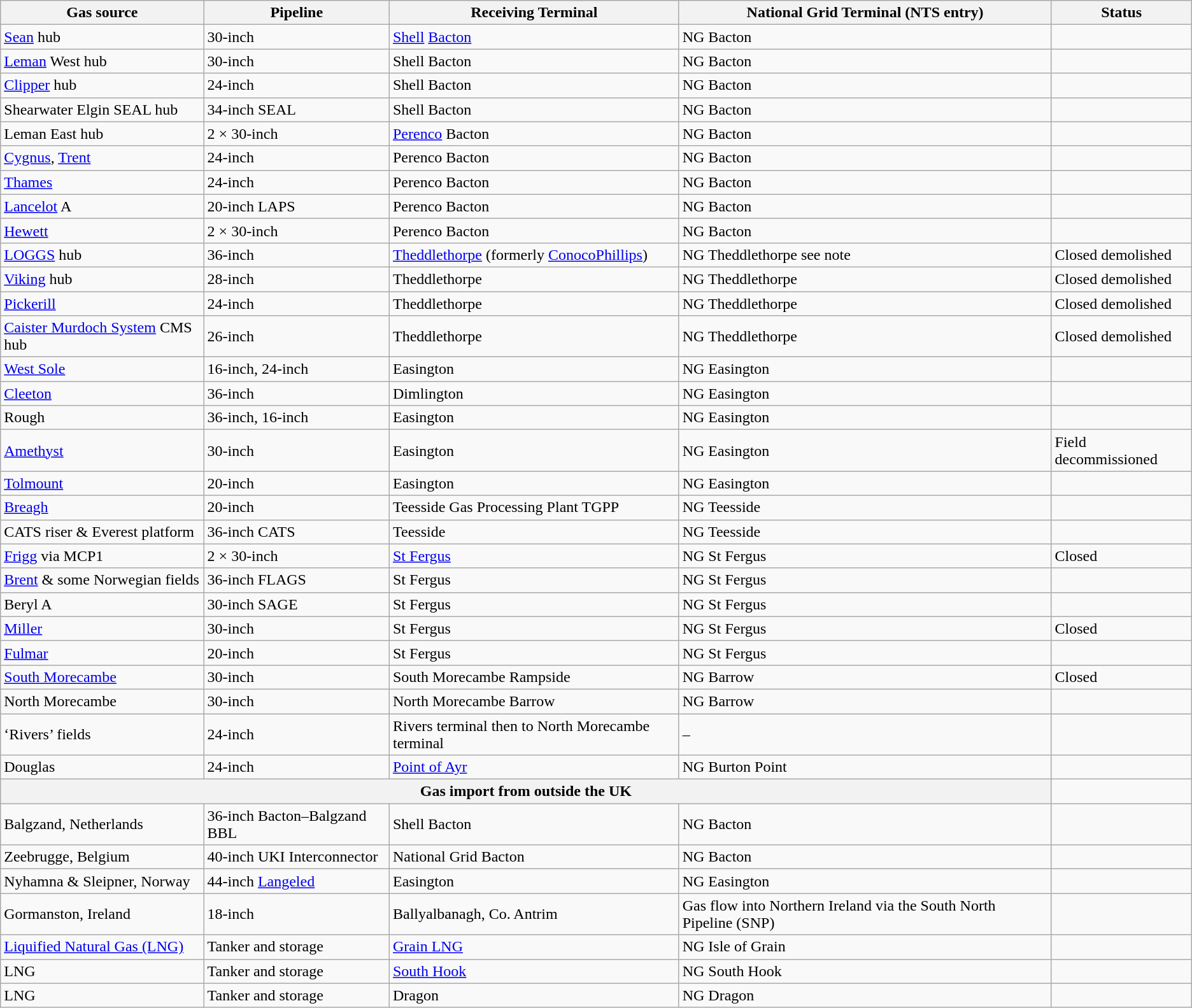<table class="wikitable">
<tr>
<th>Gas source</th>
<th>Pipeline</th>
<th>Receiving Terminal</th>
<th>National Grid Terminal (NTS entry)</th>
<th>Status</th>
</tr>
<tr>
<td><a href='#'>Sean</a> hub</td>
<td>30-inch</td>
<td><a href='#'>Shell</a> <a href='#'>Bacton</a></td>
<td>NG Bacton</td>
<td></td>
</tr>
<tr>
<td><a href='#'>Leman</a> West hub</td>
<td>30-inch</td>
<td>Shell Bacton</td>
<td>NG Bacton</td>
<td></td>
</tr>
<tr>
<td><a href='#'>Clipper</a> hub</td>
<td>24-inch</td>
<td>Shell Bacton</td>
<td>NG Bacton</td>
<td></td>
</tr>
<tr>
<td>Shearwater Elgin SEAL hub</td>
<td>34-inch SEAL</td>
<td>Shell Bacton</td>
<td>NG Bacton</td>
<td></td>
</tr>
<tr>
<td>Leman East hub</td>
<td>2 × 30-inch</td>
<td><a href='#'>Perenco</a> Bacton</td>
<td>NG Bacton</td>
<td></td>
</tr>
<tr>
<td><a href='#'>Cygnus</a>, <a href='#'>Trent</a></td>
<td>24-inch</td>
<td>Perenco Bacton</td>
<td>NG Bacton</td>
<td></td>
</tr>
<tr>
<td><a href='#'>Thames</a></td>
<td>24-inch</td>
<td>Perenco Bacton</td>
<td>NG Bacton</td>
<td></td>
</tr>
<tr>
<td><a href='#'>Lancelot</a> A</td>
<td>20-inch LAPS</td>
<td>Perenco Bacton</td>
<td>NG Bacton</td>
<td></td>
</tr>
<tr>
<td><a href='#'>Hewett</a></td>
<td>2 × 30-inch</td>
<td>Perenco Bacton</td>
<td>NG Bacton</td>
<td></td>
</tr>
<tr>
<td><a href='#'>LOGGS</a> hub</td>
<td>36-inch</td>
<td><a href='#'>Theddlethorpe</a> (formerly <a href='#'>ConocoPhillips</a>)</td>
<td>NG Theddlethorpe see note</td>
<td>Closed demolished</td>
</tr>
<tr>
<td><a href='#'>Viking</a> hub</td>
<td>28-inch</td>
<td>Theddlethorpe</td>
<td>NG Theddlethorpe</td>
<td>Closed demolished</td>
</tr>
<tr>
<td><a href='#'>Pickerill</a></td>
<td>24-inch</td>
<td>Theddlethorpe</td>
<td>NG Theddlethorpe</td>
<td>Closed demolished</td>
</tr>
<tr>
<td><a href='#'>Caister Murdoch System</a> CMS hub</td>
<td>26-inch</td>
<td>Theddlethorpe</td>
<td>NG Theddlethorpe</td>
<td>Closed demolished</td>
</tr>
<tr>
<td><a href='#'>West Sole</a></td>
<td>16-inch, 24-inch</td>
<td>Easington</td>
<td>NG Easington</td>
<td></td>
</tr>
<tr>
<td><a href='#'>Cleeton</a></td>
<td>36-inch</td>
<td>Dimlington</td>
<td>NG Easington</td>
<td></td>
</tr>
<tr>
<td>Rough</td>
<td>36-inch, 16-inch</td>
<td>Easington</td>
<td>NG Easington</td>
<td></td>
</tr>
<tr>
<td><a href='#'>Amethyst</a></td>
<td>30-inch</td>
<td>Easington</td>
<td>NG Easington</td>
<td>Field decommissioned</td>
</tr>
<tr>
<td><a href='#'>Tolmount</a></td>
<td>20-inch</td>
<td>Easington</td>
<td>NG Easington</td>
<td></td>
</tr>
<tr>
<td><a href='#'>Breagh</a></td>
<td>20-inch</td>
<td>Teesside Gas Processing Plant TGPP</td>
<td>NG Teesside</td>
<td></td>
</tr>
<tr>
<td>CATS riser & Everest platform</td>
<td>36-inch CATS</td>
<td>Teesside</td>
<td>NG Teesside</td>
<td></td>
</tr>
<tr>
<td><a href='#'>Frigg</a> via MCP1</td>
<td>2 × 30-inch</td>
<td><a href='#'>St Fergus</a></td>
<td>NG St Fergus</td>
<td>Closed</td>
</tr>
<tr>
<td><a href='#'>Brent</a> & some Norwegian fields</td>
<td>36-inch FLAGS</td>
<td>St Fergus</td>
<td>NG St Fergus</td>
<td></td>
</tr>
<tr>
<td>Beryl A</td>
<td>30-inch SAGE</td>
<td>St Fergus</td>
<td>NG St Fergus</td>
<td></td>
</tr>
<tr>
<td><a href='#'>Miller</a></td>
<td>30-inch</td>
<td>St Fergus</td>
<td>NG St Fergus</td>
<td>Closed</td>
</tr>
<tr>
<td><a href='#'>Fulmar</a></td>
<td>20-inch</td>
<td>St Fergus</td>
<td>NG St Fergus</td>
<td></td>
</tr>
<tr>
<td><a href='#'>South Morecambe</a></td>
<td>30-inch</td>
<td>South Morecambe Rampside</td>
<td>NG Barrow</td>
<td>Closed</td>
</tr>
<tr>
<td>North Morecambe</td>
<td>30-inch</td>
<td>North Morecambe Barrow</td>
<td>NG Barrow</td>
<td></td>
</tr>
<tr>
<td>‘Rivers’ fields</td>
<td>24-inch</td>
<td>Rivers terminal then to North Morecambe terminal</td>
<td>–</td>
<td></td>
</tr>
<tr>
<td>Douglas</td>
<td>24-inch</td>
<td><a href='#'>Point of Ayr</a></td>
<td>NG Burton Point</td>
<td></td>
</tr>
<tr>
<th colspan="4">Gas import from outside the UK</th>
<td></td>
</tr>
<tr>
<td>Balgzand, Netherlands</td>
<td>36-inch Bacton–Balgzand BBL</td>
<td>Shell Bacton</td>
<td>NG Bacton</td>
<td></td>
</tr>
<tr>
<td>Zeebrugge, Belgium</td>
<td>40-inch UKI Interconnector</td>
<td>National Grid Bacton</td>
<td>NG Bacton</td>
<td></td>
</tr>
<tr>
<td>Nyhamna & Sleipner, Norway</td>
<td>44-inch <a href='#'>Langeled</a></td>
<td>Easington</td>
<td>NG Easington</td>
<td></td>
</tr>
<tr>
<td>Gormanston, Ireland</td>
<td>18-inch</td>
<td>Ballyalbanagh,  Co. Antrim</td>
<td>Gas flow into Northern Ireland via the South North Pipeline (SNP)</td>
<td></td>
</tr>
<tr>
<td><a href='#'>Liquified Natural Gas (LNG)</a></td>
<td>Tanker and storage</td>
<td><a href='#'>Grain LNG</a></td>
<td>NG Isle of Grain</td>
<td></td>
</tr>
<tr>
<td>LNG</td>
<td>Tanker and storage</td>
<td><a href='#'>South Hook</a></td>
<td>NG South Hook</td>
<td></td>
</tr>
<tr>
<td>LNG</td>
<td>Tanker and storage</td>
<td>Dragon</td>
<td>NG Dragon</td>
<td></td>
</tr>
</table>
